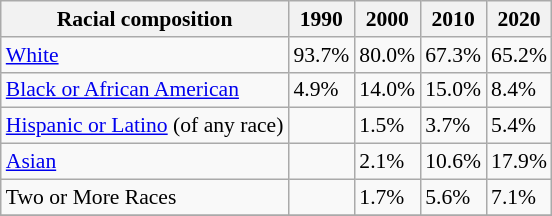<table class="wikitable sortable collapsible" style="font-size: 90%;">
<tr>
<th>Racial composition</th>
<th>1990</th>
<th>2000</th>
<th>2010</th>
<th>2020</th>
</tr>
<tr>
<td><a href='#'>White</a></td>
<td>93.7%</td>
<td>80.0%</td>
<td>67.3%</td>
<td>65.2%</td>
</tr>
<tr>
<td><a href='#'>Black or African American</a></td>
<td>4.9%</td>
<td>14.0%</td>
<td>15.0%</td>
<td>8.4%</td>
</tr>
<tr>
<td><a href='#'>Hispanic or Latino</a> (of any race)</td>
<td></td>
<td>1.5%</td>
<td>3.7%</td>
<td>5.4%</td>
</tr>
<tr>
<td><a href='#'>Asian</a></td>
<td></td>
<td>2.1%</td>
<td>10.6%</td>
<td>17.9%</td>
</tr>
<tr>
<td>Two or More Races</td>
<td></td>
<td>1.7%</td>
<td>5.6%</td>
<td>7.1%</td>
</tr>
<tr>
</tr>
</table>
